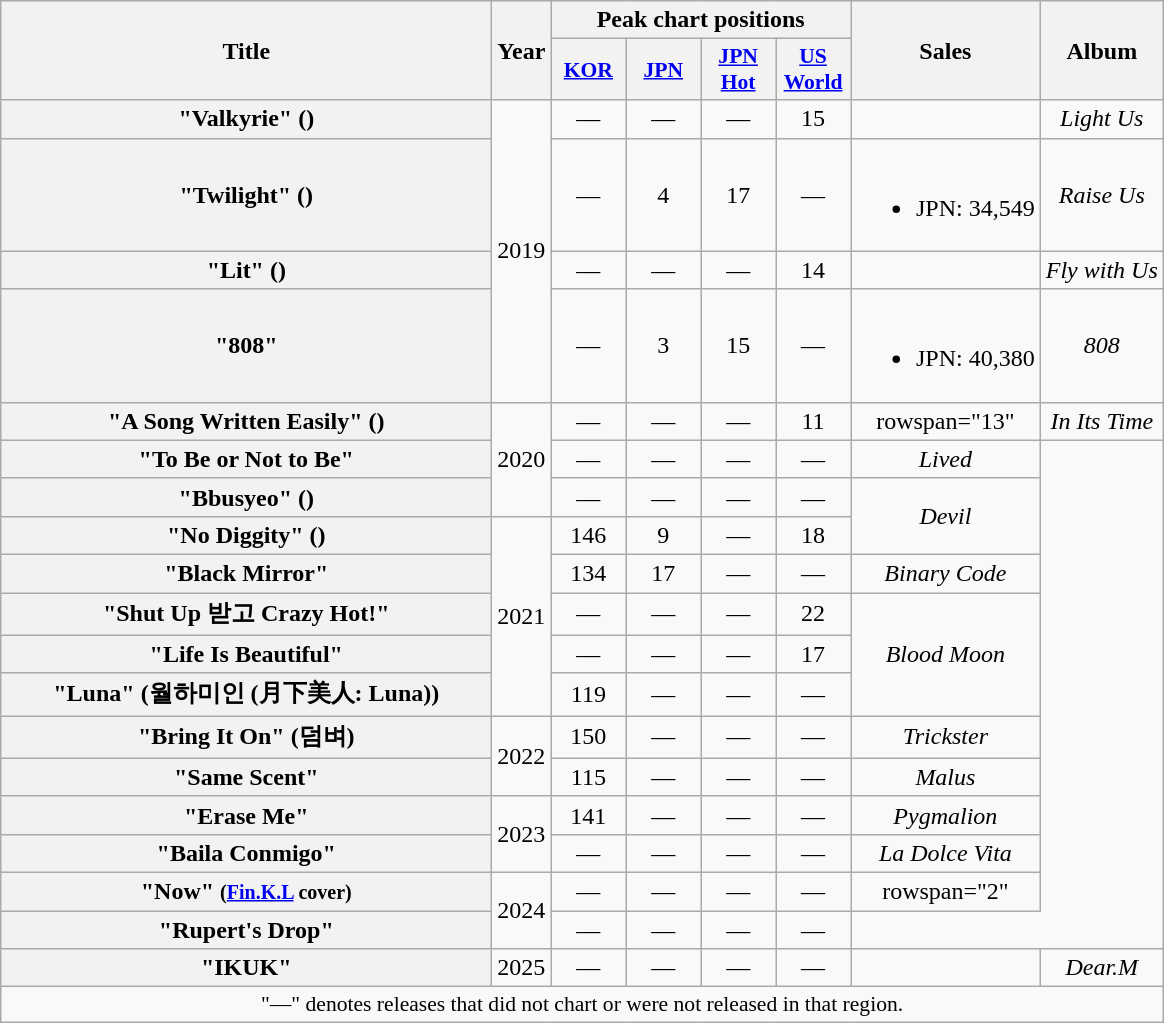<table class="wikitable plainrowheaders" style="text-align:center;" border="1">
<tr>
<th scope="col" rowspan="2" style="width:20em;">Title</th>
<th scope="col" rowspan="2">Year</th>
<th scope="col" colspan="4">Peak chart positions</th>
<th scope="col" rowspan="2">Sales</th>
<th scope="col" rowspan="2">Album</th>
</tr>
<tr>
<th scope="col" style="width:3em;font-size:90%;"><a href='#'>KOR</a><br></th>
<th scope="col" style="width:3em;font-size:90%;"><a href='#'>JPN</a><br></th>
<th scope="col" style="width:3em;font-size:90%;"><a href='#'>JPN Hot</a><br></th>
<th scope="col" style="width:3em;font-size:90%;"><a href='#'>US World</a><br></th>
</tr>
<tr>
<th scope=row>"Valkyrie" ()</th>
<td rowspan="4">2019</td>
<td>—</td>
<td>—</td>
<td>—</td>
<td>15</td>
<td></td>
<td><em>Light Us</em></td>
</tr>
<tr>
<th scope=row>"Twilight" ()</th>
<td>—</td>
<td>4</td>
<td>17</td>
<td>—</td>
<td><br><ul><li>JPN: 34,549 </li></ul></td>
<td><em>Raise Us</em></td>
</tr>
<tr>
<th scope=row>"Lit" ()</th>
<td>—</td>
<td>—</td>
<td>—</td>
<td>14</td>
<td></td>
<td><em>Fly with Us</em></td>
</tr>
<tr>
<th scope=row>"808"</th>
<td>—</td>
<td>3</td>
<td>15</td>
<td>—</td>
<td><br><ul><li>JPN: 40,380 </li></ul></td>
<td><em>808</em></td>
</tr>
<tr>
<th scope=row>"A Song Written Easily" ()</th>
<td rowspan="3">2020</td>
<td>—</td>
<td>—</td>
<td>—</td>
<td>11</td>
<td>rowspan="13" </td>
<td><em>In Its Time</em></td>
</tr>
<tr>
<th scope=row>"To Be or Not to Be"</th>
<td>—</td>
<td>—</td>
<td>—</td>
<td>—</td>
<td><em>Lived</em></td>
</tr>
<tr>
<th scope=row>"Bbusyeo" ()</th>
<td>—</td>
<td>—</td>
<td>—</td>
<td>—</td>
<td rowspan="2"><em>Devil</em></td>
</tr>
<tr>
<th scope=row>"No Diggity" ()</th>
<td rowspan="5">2021</td>
<td>146</td>
<td>9</td>
<td>—</td>
<td>18</td>
</tr>
<tr>
<th scope=row>"Black Mirror"</th>
<td>134</td>
<td>17</td>
<td>—</td>
<td>—</td>
<td><em>Binary Code</em></td>
</tr>
<tr>
<th scope=row>"Shut Up 받고 Crazy Hot!"</th>
<td>—</td>
<td>—</td>
<td>—</td>
<td>22</td>
<td rowspan="3"><em>Blood Moon</em></td>
</tr>
<tr>
<th scope=row>"Life Is Beautiful"</th>
<td>—</td>
<td>—</td>
<td>—</td>
<td>17</td>
</tr>
<tr>
<th scope=row>"Luna" (월하미인 (月下美人: Luna))</th>
<td>119</td>
<td>—</td>
<td>—</td>
<td>—</td>
</tr>
<tr>
<th scope=row>"Bring It On" (덤벼)</th>
<td rowspan="2">2022</td>
<td>150</td>
<td>—</td>
<td>—</td>
<td>—</td>
<td><em>Trickster</em></td>
</tr>
<tr>
<th scope=row>"Same Scent"</th>
<td>115</td>
<td>—</td>
<td>—</td>
<td>—</td>
<td><em>Malus</em></td>
</tr>
<tr>
<th scope=row>"Erase Me"</th>
<td rowspan="2">2023</td>
<td>141</td>
<td>—</td>
<td>—</td>
<td>—</td>
<td><em>Pygmalion</em></td>
</tr>
<tr>
<th scope=row>"Baila Conmigo"</th>
<td>—</td>
<td>—</td>
<td>—</td>
<td>—</td>
<td><em>La Dolce Vita</em></td>
</tr>
<tr>
<th scope="row">"Now" <small>(<a href='#'>Fin.K.L</a> cover)</small></th>
<td rowspan="2">2024</td>
<td>—</td>
<td>—</td>
<td>—</td>
<td>—</td>
<td>rowspan="2" </td>
</tr>
<tr>
<th scope="row">"Rupert's Drop"</th>
<td>—</td>
<td>—</td>
<td>—</td>
<td>—</td>
</tr>
<tr>
<th scope="row">"IKUK"</th>
<td>2025</td>
<td>—</td>
<td>—</td>
<td>—</td>
<td —>—</td>
<td></td>
<td><em>Dear.M</em></td>
</tr>
<tr>
<td colspan="8" style="font-size:90%">"—" denotes releases that did not chart or were not released in that region.</td>
</tr>
</table>
